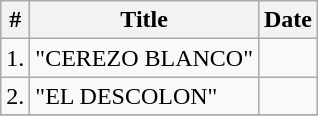<table class="wikitable">
<tr>
<th>#</th>
<th>Title</th>
<th>Date</th>
</tr>
<tr>
<td>1.</td>
<td>"CEREZO BLANCO"</td>
<td></td>
</tr>
<tr>
<td>2.</td>
<td>"EL DESCOLON"</td>
<td></td>
</tr>
<tr>
</tr>
</table>
